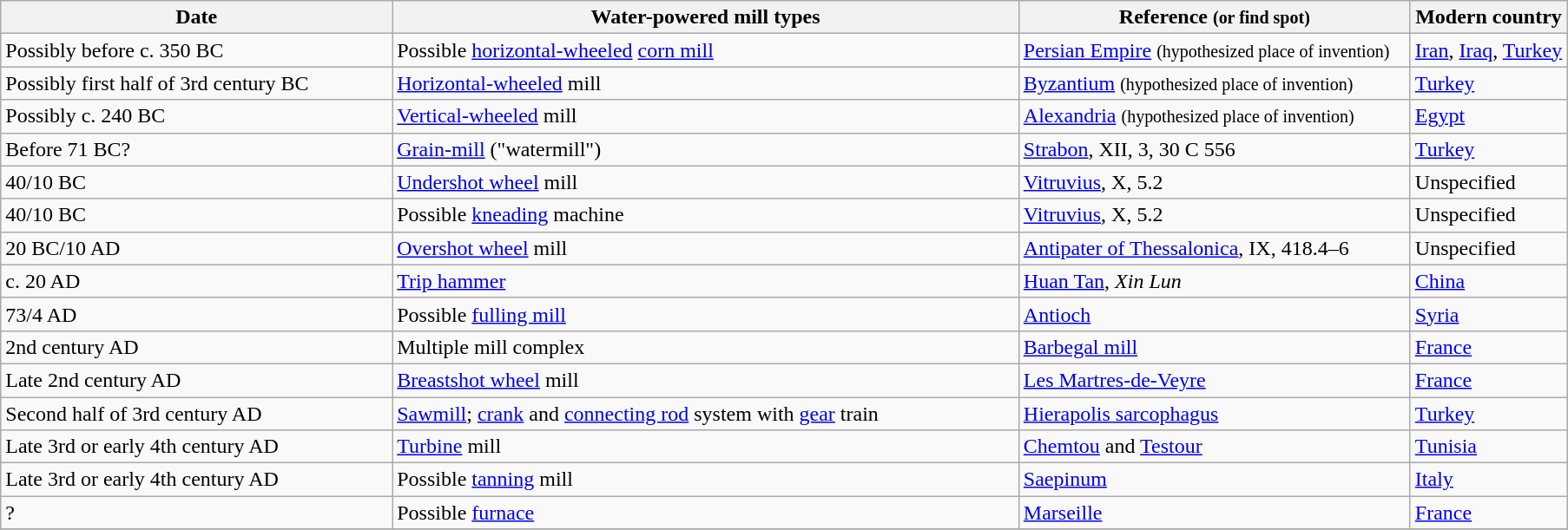<table class="wikitable sortable">
<tr>
<th width="25%">Date</th>
<th width="40%">Water-powered mill types</th>
<th width="25%">Reference <small>(or find spot)</small></th>
<th width="10%">Modern country</th>
</tr>
<tr>
<td>Possibly before c. 350 BC</td>
<td>Possible <a href='#'>horizontal-wheeled</a> <a href='#'>corn mill</a></td>
<td><a href='#'>Persian Empire</a> <small>(hypothesized place of invention)</small></td>
<td><a href='#'>Iran</a>, <a href='#'>Iraq</a>, <a href='#'>Turkey</a></td>
</tr>
<tr>
<td>Possibly first half of 3rd century BC</td>
<td><a href='#'>Horizontal-wheeled</a> mill </td>
<td><a href='#'>Byzantium</a> <small>(hypothesized place of invention)</small></td>
<td><a href='#'>Turkey</a></td>
</tr>
<tr>
<td>Possibly c. 240 BC</td>
<td><a href='#'>Vertical-wheeled</a> mill </td>
<td><a href='#'>Alexandria</a> <small>(hypothesized place of invention)</small></td>
<td><a href='#'>Egypt</a></td>
</tr>
<tr>
<td>Before 71 BC?</td>
<td><a href='#'>Grain-mill</a> ("watermill") </td>
<td><a href='#'>Strabon</a>, XII, 3, 30 C 556</td>
<td><a href='#'>Turkey</a></td>
</tr>
<tr>
<td>40/10 BC</td>
<td><a href='#'>Undershot wheel</a> mill </td>
<td><a href='#'>Vitruvius</a>, X, 5.2</td>
<td>Unspecified</td>
</tr>
<tr>
<td>40/10 BC</td>
<td>Possible <a href='#'>kneading</a> machine </td>
<td><a href='#'>Vitruvius</a>, X, 5.2</td>
<td>Unspecified</td>
</tr>
<tr>
<td>20 BC/10 AD</td>
<td><a href='#'>Overshot wheel</a> mill </td>
<td><a href='#'>Antipater of Thessalonica</a>, IX, 418.4–6</td>
<td>Unspecified</td>
</tr>
<tr>
<td>c. 20 AD</td>
<td><a href='#'>Trip hammer</a></td>
<td><a href='#'>Huan Tan</a>, <em>Xin Lun</em></td>
<td><a href='#'>China</a></td>
</tr>
<tr>
<td>73/4 AD</td>
<td>Possible <a href='#'>fulling mill</a></td>
<td><a href='#'>Antioch</a></td>
<td><a href='#'>Syria</a></td>
</tr>
<tr>
<td>2nd century AD</td>
<td>Multiple mill complex </td>
<td><a href='#'>Barbegal mill</a></td>
<td><a href='#'>France</a></td>
</tr>
<tr>
<td>Late 2nd century AD</td>
<td><a href='#'>Breastshot wheel</a> mill </td>
<td><a href='#'>Les Martres-de-Veyre</a></td>
<td><a href='#'>France</a></td>
</tr>
<tr>
<td>Second half of 3rd century AD</td>
<td><a href='#'>Sawmill</a>; <a href='#'>crank</a> and <a href='#'>connecting rod</a> system with <a href='#'>gear</a> train </td>
<td><a href='#'>Hierapolis sarcophagus</a></td>
<td><a href='#'>Turkey</a></td>
</tr>
<tr>
<td>Late 3rd or early 4th century AD</td>
<td><a href='#'>Turbine</a> mill </td>
<td><a href='#'>Chemtou</a> and <a href='#'>Testour</a></td>
<td><a href='#'>Tunisia</a></td>
</tr>
<tr>
<td>Late 3rd or early 4th century AD</td>
<td>Possible <a href='#'>tanning</a> mill </td>
<td><a href='#'>Saepinum</a></td>
<td><a href='#'>Italy</a></td>
</tr>
<tr>
<td>?</td>
<td>Possible <a href='#'>furnace</a></td>
<td><a href='#'>Marseille</a></td>
<td><a href='#'>France</a></td>
</tr>
<tr>
</tr>
</table>
